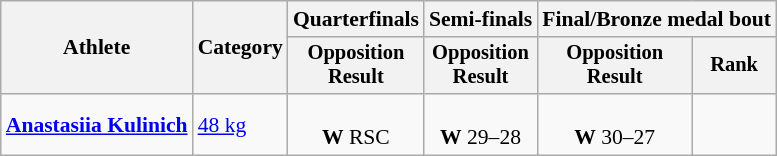<table class="wikitable" style="text-align:center; font-size:90%">
<tr>
<th rowspan=2>Athlete</th>
<th rowspan=2>Category</th>
<th>Quarterfinals</th>
<th>Semi-finals</th>
<th colspan=2>Final/Bronze medal bout</th>
</tr>
<tr style="font-size:95%">
<th>Opposition<br>Result</th>
<th>Opposition<br>Result</th>
<th>Opposition<br>Result</th>
<th>Rank</th>
</tr>
<tr>
<td align=left><strong><a href='#'>Anastasiia Kulinich</a></strong></td>
<td align=left><a href='#'>48 kg</a></td>
<td><br> <strong>W</strong> RSC</td>
<td><br> <strong>W</strong> 29–28</td>
<td><br> <strong>W</strong> 30–27</td>
<td></td>
</tr>
</table>
